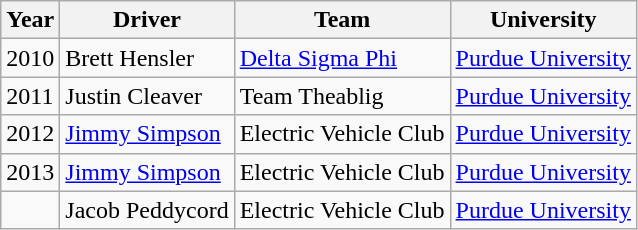<table class="wikitable">
<tr>
<th>Year</th>
<th>Driver</th>
<th>Team</th>
<th>University</th>
</tr>
<tr>
<td>2010</td>
<td>Brett Hensler</td>
<td><a href='#'>Delta Sigma Phi</a></td>
<td><a href='#'>Purdue University</a></td>
</tr>
<tr>
<td>2011</td>
<td>Justin Cleaver</td>
<td>Team Theablig</td>
<td><a href='#'>Purdue University</a></td>
</tr>
<tr>
<td>2012</td>
<td><a href='#'>Jimmy Simpson</a></td>
<td>Electric Vehicle Club</td>
<td><a href='#'>Purdue University</a></td>
</tr>
<tr>
<td>2013</td>
<td><a href='#'>Jimmy Simpson</a></td>
<td>Electric Vehicle Club</td>
<td><a href='#'>Purdue University</a></td>
</tr>
<tr>
<td></td>
<td>Jacob Peddycord</td>
<td>Electric Vehicle Club</td>
<td><a href='#'>Purdue University</a></td>
</tr>
</table>
